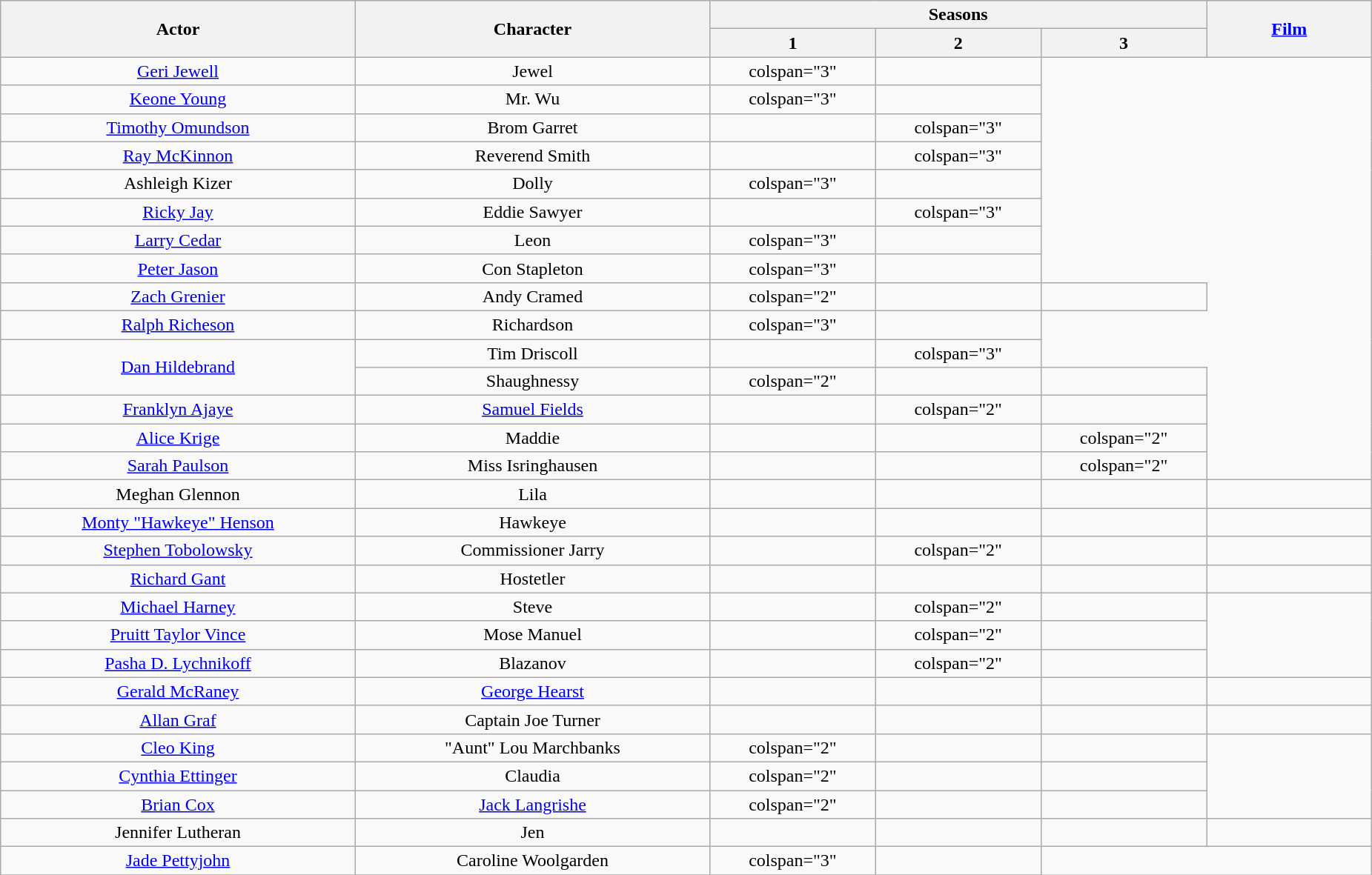<table class="wikitable plainrowheaders" style="text-align:center">
<tr>
<th scope="col" rowspan="2" style="width:15%;">Actor</th>
<th scope="col" rowspan="2" style="width:15%;">Character</th>
<th scope="col" colspan="3" style="width:21%;">Seasons</th>
<th scope="col" rowspan="2" style="width:7%;"><a href='#'>Film</a></th>
</tr>
<tr>
<th scope="col" style="width:7%;">1</th>
<th scope="col" style="width:7%;">2</th>
<th scope="col" style="width:7%;">3</th>
</tr>
<tr>
<td><a href='#'>Geri Jewell</a></td>
<td>Jewel</td>
<td>colspan="3" </td>
<td></td>
</tr>
<tr>
<td><a href='#'>Keone Young</a></td>
<td>Mr. Wu</td>
<td>colspan="3" </td>
<td></td>
</tr>
<tr>
<td><a href='#'>Timothy Omundson</a></td>
<td>Brom Garret</td>
<td></td>
<td>colspan="3" </td>
</tr>
<tr>
<td><a href='#'>Ray McKinnon</a></td>
<td>Reverend Smith</td>
<td></td>
<td>colspan="3" </td>
</tr>
<tr>
<td>Ashleigh Kizer</td>
<td>Dolly</td>
<td>colspan="3" </td>
<td></td>
</tr>
<tr>
<td><a href='#'>Ricky Jay</a></td>
<td>Eddie Sawyer</td>
<td></td>
<td>colspan="3" </td>
</tr>
<tr>
<td><a href='#'>Larry Cedar</a></td>
<td>Leon</td>
<td>colspan="3" </td>
<td></td>
</tr>
<tr>
<td><a href='#'>Peter Jason</a></td>
<td>Con Stapleton</td>
<td>colspan="3" </td>
<td></td>
</tr>
<tr>
<td><a href='#'>Zach Grenier</a></td>
<td>Andy Cramed</td>
<td>colspan="2" </td>
<td></td>
<td></td>
</tr>
<tr>
<td><a href='#'>Ralph Richeson</a></td>
<td>Richardson</td>
<td>colspan="3" </td>
<td></td>
</tr>
<tr>
<td rowspan="2"><a href='#'>Dan Hildebrand</a></td>
<td>Tim Driscoll</td>
<td></td>
<td>colspan="3" </td>
</tr>
<tr>
<td>Shaughnessy</td>
<td>colspan="2" </td>
<td></td>
<td></td>
</tr>
<tr>
<td><a href='#'>Franklyn Ajaye</a></td>
<td><a href='#'>Samuel Fields</a></td>
<td></td>
<td>colspan="2" </td>
<td></td>
</tr>
<tr>
<td><a href='#'>Alice Krige</a></td>
<td>Maddie</td>
<td></td>
<td></td>
<td>colspan="2" </td>
</tr>
<tr>
<td><a href='#'>Sarah Paulson</a></td>
<td>Miss Isringhausen</td>
<td></td>
<td></td>
<td>colspan="2" </td>
</tr>
<tr>
<td>Meghan Glennon</td>
<td>Lila</td>
<td></td>
<td></td>
<td></td>
<td></td>
</tr>
<tr>
<td><a href='#'>Monty "Hawkeye" Henson</a></td>
<td>Hawkeye</td>
<td></td>
<td></td>
<td></td>
<td></td>
</tr>
<tr>
<td><a href='#'>Stephen Tobolowsky</a></td>
<td>Commissioner Jarry</td>
<td></td>
<td>colspan="2" </td>
<td></td>
</tr>
<tr>
<td><a href='#'>Richard Gant</a></td>
<td>Hostetler</td>
<td></td>
<td></td>
<td></td>
<td></td>
</tr>
<tr>
<td><a href='#'>Michael Harney</a></td>
<td>Steve</td>
<td></td>
<td>colspan="2" </td>
<td></td>
</tr>
<tr>
<td><a href='#'>Pruitt Taylor Vince</a></td>
<td>Mose Manuel</td>
<td></td>
<td>colspan="2" </td>
<td></td>
</tr>
<tr>
<td><a href='#'>Pasha D. Lychnikoff</a></td>
<td>Blazanov</td>
<td></td>
<td>colspan="2" </td>
<td></td>
</tr>
<tr>
<td><a href='#'>Gerald McRaney</a></td>
<td><a href='#'>George Hearst</a></td>
<td></td>
<td></td>
<td></td>
<td></td>
</tr>
<tr>
<td><a href='#'>Allan Graf</a></td>
<td>Captain Joe Turner</td>
<td></td>
<td></td>
<td></td>
<td></td>
</tr>
<tr>
<td><a href='#'>Cleo King</a></td>
<td>"Aunt" Lou Marchbanks</td>
<td>colspan="2" </td>
<td></td>
<td></td>
</tr>
<tr>
<td><a href='#'>Cynthia Ettinger</a></td>
<td>Claudia</td>
<td>colspan="2" </td>
<td></td>
<td></td>
</tr>
<tr>
<td><a href='#'>Brian Cox</a></td>
<td><a href='#'>Jack Langrishe</a></td>
<td>colspan="2" </td>
<td></td>
<td></td>
</tr>
<tr>
<td>Jennifer Lutheran</td>
<td>Jen</td>
<td></td>
<td></td>
<td></td>
<td></td>
</tr>
<tr>
<td><a href='#'>Jade Pettyjohn</a></td>
<td>Caroline Woolgarden</td>
<td>colspan="3" </td>
<td></td>
</tr>
<tr>
</tr>
</table>
